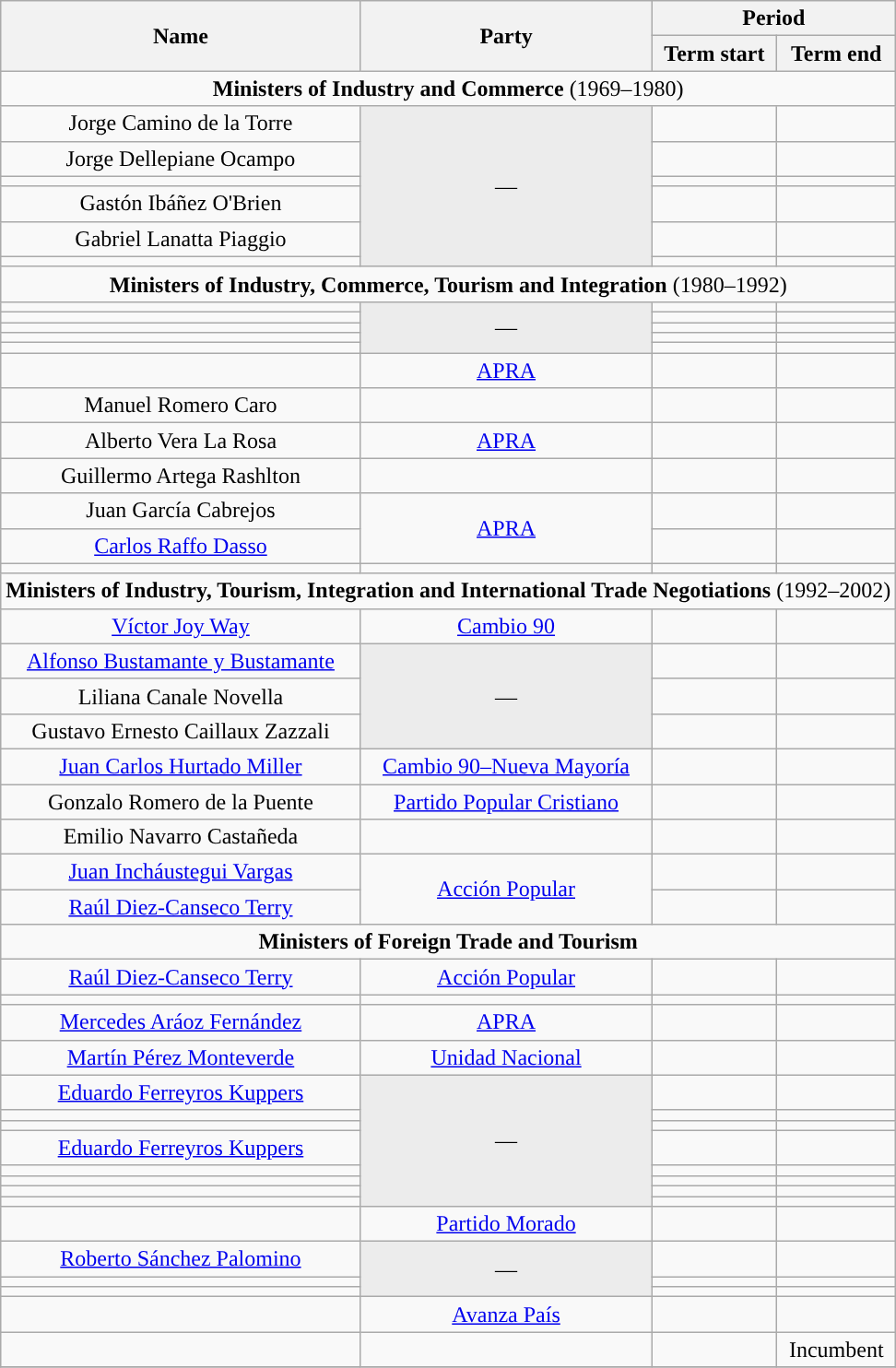<table class="wikitable" style="text-align: center">
<tr>
<th rowspan=2><strong>Name</strong></th>
<th rowspan=2><strong>Party</strong></th>
<th colspan=2><strong>Period</strong></th>
</tr>
<tr>
<th>Term start</th>
<th>Term end</th>
</tr>
<tr>
<td colspan=4><div><strong>Ministers of Industry and Commerce</strong> (1969–1980)</div></td>
</tr>
<tr>
<td>Jorge Camino de la Torre</td>
<td rowspan=6; style="background: var(--background-color-interactive, #ececec)">—</td>
<td></td>
<td></td>
</tr>
<tr>
<td>Jorge Dellepiane Ocampo</td>
<td></td>
<td></td>
</tr>
<tr>
<td></td>
<td></td>
<td></td>
</tr>
<tr>
<td>Gastón Ibáñez O'Brien</td>
<td></td>
<td></td>
</tr>
<tr>
<td>Gabriel Lanatta Piaggio</td>
<td></td>
<td></td>
</tr>
<tr>
<td></td>
<td></td>
<td></td>
</tr>
<tr>
<td colspan=4><div><strong>Ministers of Industry, Commerce, Tourism and Integration</strong> (1980–1992)</div></td>
</tr>
<tr>
<td></td>
<td rowspan=5; style="background: var(--background-color-interactive, #ececec)">—</td>
<td></td>
<td></td>
</tr>
<tr>
<td></td>
<td></td>
<td></td>
</tr>
<tr>
<td></td>
<td></td>
<td></td>
</tr>
<tr>
<td></td>
<td></td>
<td></td>
</tr>
<tr>
<td></td>
<td></td>
<td></td>
</tr>
<tr>
<td></td>
<td><a href='#'>APRA</a></td>
<td></td>
<td></td>
</tr>
<tr>
<td>Manuel Romero Caro</td>
<td></td>
<td></td>
<td></td>
</tr>
<tr>
<td>Alberto Vera La Rosa</td>
<td><a href='#'>APRA</a></td>
<td></td>
<td></td>
</tr>
<tr>
<td>Guillermo Artega Rashlton</td>
<td></td>
<td></td>
<td></td>
</tr>
<tr>
<td>Juan García Cabrejos</td>
<td rowspan="2"><a href='#'>APRA</a></td>
<td></td>
<td></td>
</tr>
<tr>
<td><a href='#'>Carlos Raffo Dasso</a></td>
<td></td>
<td></td>
</tr>
<tr>
<td></td>
<td></td>
<td></td>
<td></td>
</tr>
<tr>
<td colspan=4><div><strong>Ministers of Industry, Tourism, Integration and International Trade Negotiations</strong> (1992–2002)</div></td>
</tr>
<tr>
<td><a href='#'>Víctor Joy Way</a></td>
<td><a href='#'>Cambio 90</a></td>
<td></td>
<td></td>
</tr>
<tr>
<td><a href='#'>Alfonso Bustamante y Bustamante</a></td>
<td rowspan=3; style="background: var(--background-color-interactive, #ececec)">—</td>
<td></td>
<td></td>
</tr>
<tr>
<td>Liliana Canale Novella</td>
<td></td>
<td></td>
</tr>
<tr>
<td>Gustavo Ernesto Caillaux Zazzali</td>
<td></td>
<td></td>
</tr>
<tr>
<td><a href='#'>Juan Carlos Hurtado Miller</a></td>
<td><a href='#'>Cambio 90–Nueva Mayoría</a></td>
<td></td>
<td></td>
</tr>
<tr>
<td>Gonzalo Romero de la Puente</td>
<td><a href='#'>Partido Popular Cristiano</a></td>
<td></td>
<td></td>
</tr>
<tr>
<td>Emilio Navarro Castañeda</td>
<td></td>
<td></td>
<td></td>
</tr>
<tr>
<td><a href='#'>Juan Incháustegui Vargas</a></td>
<td rowspan="2"><a href='#'>Acción Popular</a></td>
<td></td>
<td></td>
</tr>
<tr>
<td><a href='#'>Raúl Diez-Canseco Terry</a></td>
<td></td>
<td></td>
</tr>
<tr>
<td colspan=4><div><strong>Ministers of Foreign Trade and Tourism</strong></div></td>
</tr>
<tr>
<td><a href='#'>Raúl Diez-Canseco Terry</a></td>
<td><a href='#'>Acción Popular</a></td>
<td></td>
<td></td>
</tr>
<tr>
<td></td>
<td></td>
<td></td>
<td></td>
</tr>
<tr>
<td><a href='#'>Mercedes Aráoz Fernández</a></td>
<td><a href='#'>APRA</a></td>
<td></td>
<td></td>
</tr>
<tr>
<td><a href='#'>Martín Pérez Monteverde</a></td>
<td><a href='#'>Unidad Nacional</a></td>
<td></td>
<td></td>
</tr>
<tr>
<td><a href='#'>Eduardo Ferreyros Kuppers</a></td>
<td rowspan=8; style="background: var(--background-color-interactive, #ececec)">—</td>
<td></td>
<td></td>
</tr>
<tr>
<td></td>
<td></td>
<td></td>
</tr>
<tr>
<td></td>
<td></td>
<td></td>
</tr>
<tr>
<td><a href='#'>Eduardo Ferreyros Kuppers</a></td>
<td><br></td>
<td><br></td>
</tr>
<tr>
<td></td>
<td></td>
<td></td>
</tr>
<tr>
<td></td>
<td></td>
<td></td>
</tr>
<tr>
<td></td>
<td></td>
<td></td>
</tr>
<tr>
<td></td>
<td></td>
<td></td>
</tr>
<tr>
<td></td>
<td><a href='#'>Partido Morado</a></td>
<td></td>
<td></td>
</tr>
<tr>
<td><a href='#'>Roberto Sánchez Palomino</a></td>
<td rowspan=3; style="background: var(--background-color-interactive, #ececec)">—</td>
<td></td>
<td></td>
</tr>
<tr>
<td></td>
<td></td>
<td></td>
</tr>
<tr>
<td></td>
<td></td>
<td></td>
</tr>
<tr>
<td></td>
<td><a href='#'>Avanza País</a></td>
<td></td>
<td></td>
</tr>
<tr>
<td></td>
<td></td>
<td></td>
<td>Incumbent</td>
</tr>
<tr>
</tr>
</table>
